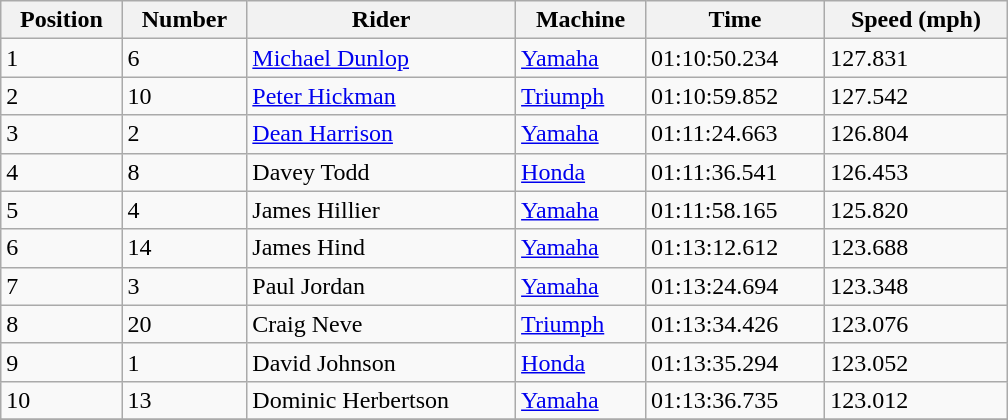<table class="wikitable"  style="width:42em;margin-bottom:0;">
<tr>
<th>Position</th>
<th>Number</th>
<th>Rider</th>
<th>Machine</th>
<th>Time</th>
<th>Speed (mph)</th>
</tr>
<tr>
<td>1</td>
<td>6</td>
<td> <a href='#'>Michael Dunlop</a></td>
<td><a href='#'>Yamaha</a></td>
<td>01:10:50.234</td>
<td>127.831</td>
</tr>
<tr>
<td>2</td>
<td>10</td>
<td> <a href='#'>Peter Hickman</a></td>
<td><a href='#'>Triumph</a></td>
<td>01:10:59.852</td>
<td>127.542</td>
</tr>
<tr>
<td>3</td>
<td>2</td>
<td> <a href='#'>Dean Harrison</a></td>
<td><a href='#'>Yamaha</a></td>
<td>01:11:24.663</td>
<td>126.804</td>
</tr>
<tr>
<td>4</td>
<td>8</td>
<td> Davey Todd</td>
<td><a href='#'>Honda</a></td>
<td>01:11:36.541</td>
<td>126.453</td>
</tr>
<tr>
<td>5</td>
<td>4</td>
<td> James Hillier</td>
<td><a href='#'>Yamaha</a></td>
<td>01:11:58.165</td>
<td>125.820</td>
</tr>
<tr>
<td>6</td>
<td>14</td>
<td> James Hind</td>
<td><a href='#'>Yamaha</a></td>
<td>01:13:12.612</td>
<td>123.688</td>
</tr>
<tr>
<td>7</td>
<td>3</td>
<td> Paul Jordan</td>
<td><a href='#'>Yamaha</a></td>
<td>01:13:24.694</td>
<td>123.348</td>
</tr>
<tr>
<td>8</td>
<td>20</td>
<td> Craig Neve</td>
<td><a href='#'>Triumph</a></td>
<td>01:13:34.426</td>
<td>123.076</td>
</tr>
<tr>
<td>9</td>
<td>1</td>
<td> David Johnson</td>
<td><a href='#'>Honda</a></td>
<td>01:13:35.294</td>
<td>123.052</td>
</tr>
<tr>
<td>10</td>
<td>13</td>
<td> Dominic Herbertson</td>
<td><a href='#'>Yamaha</a></td>
<td>01:13:36.735</td>
<td>123.012</td>
</tr>
<tr>
</tr>
</table>
